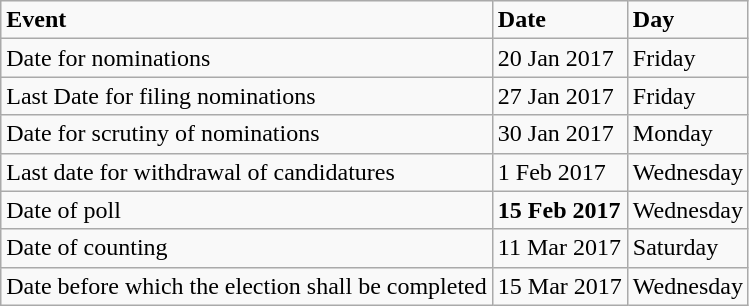<table class="wikitable">
<tr>
<td><strong>Event</strong></td>
<td><strong>Date</strong></td>
<td><strong>Day</strong></td>
</tr>
<tr>
<td>Date for nominations</td>
<td>20 Jan 2017</td>
<td>Friday</td>
</tr>
<tr>
<td>Last Date for filing nominations</td>
<td>27 Jan 2017</td>
<td>Friday</td>
</tr>
<tr>
<td>Date for scrutiny of nominations</td>
<td>30 Jan 2017</td>
<td>Monday</td>
</tr>
<tr>
<td>Last date for withdrawal of candidatures</td>
<td>1 Feb 2017</td>
<td>Wednesday</td>
</tr>
<tr>
<td>Date of poll</td>
<td><strong>15 Feb 2017</strong></td>
<td>Wednesday</td>
</tr>
<tr>
<td>Date of counting</td>
<td>11 Mar 2017</td>
<td>Saturday</td>
</tr>
<tr>
<td>Date before which the election shall be completed</td>
<td>15 Mar 2017</td>
<td>Wednesday</td>
</tr>
</table>
